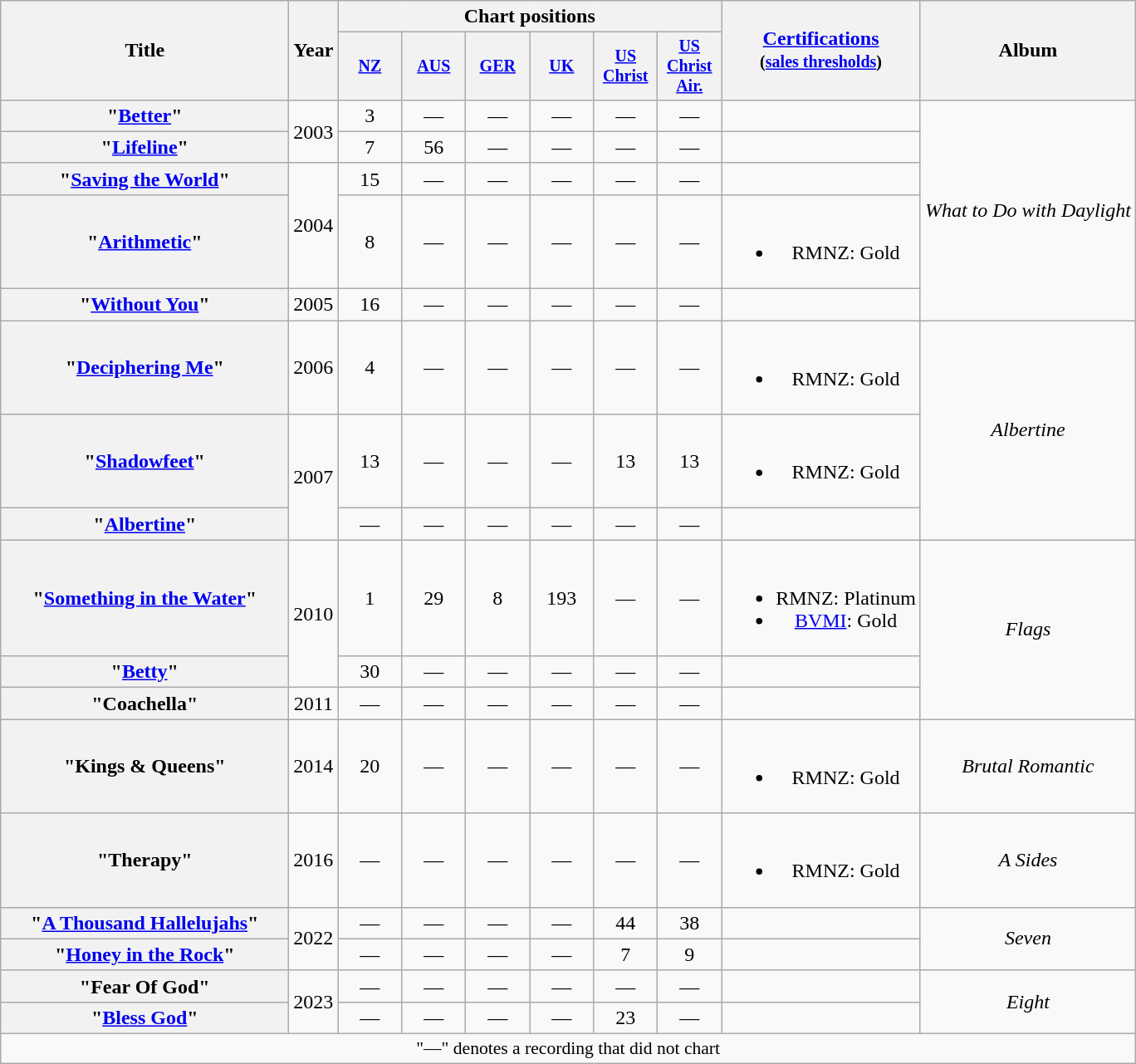<table class="wikitable plainrowheaders" style="text-align:center;">
<tr>
<th rowspan="2" style="width:14em;">Title</th>
<th rowspan="2">Year</th>
<th colspan="6">Chart positions</th>
<th rowspan="2"><a href='#'>Certifications</a><br><small>(<a href='#'>sales thresholds</a>)</small></th>
<th rowspan="2">Album</th>
</tr>
<tr style="font-size:smaller;">
<th width="45"><a href='#'>NZ</a><br></th>
<th width="45"><a href='#'>AUS</a><br></th>
<th width="45"><a href='#'>GER</a><br></th>
<th width="45"><a href='#'>UK</a><br></th>
<th width="45"><a href='#'>US<br>Christ</a><br></th>
<th width="45"><a href='#'>US<br>Christ Air.</a><br></th>
</tr>
<tr>
<th scope="row">"<a href='#'>Better</a>"</th>
<td rowspan="2">2003</td>
<td>3</td>
<td>—</td>
<td>—</td>
<td>—</td>
<td>—</td>
<td>—</td>
<td></td>
<td rowspan="5"><em>What to Do with Daylight</em></td>
</tr>
<tr>
<th scope="row">"<a href='#'>Lifeline</a>"</th>
<td>7</td>
<td>56</td>
<td>—</td>
<td>—</td>
<td>—</td>
<td>—</td>
<td></td>
</tr>
<tr>
<th scope="row">"<a href='#'>Saving the World</a>"</th>
<td rowspan="2">2004</td>
<td>15</td>
<td>—</td>
<td>—</td>
<td>—</td>
<td>—</td>
<td>—</td>
<td></td>
</tr>
<tr>
<th scope="row">"<a href='#'>Arithmetic</a>"</th>
<td>8</td>
<td>—</td>
<td>—</td>
<td>—</td>
<td>—</td>
<td>—</td>
<td><br><ul><li>RMNZ: Gold</li></ul></td>
</tr>
<tr>
<th scope="row">"<a href='#'>Without You</a>"</th>
<td>2005</td>
<td>16</td>
<td>—</td>
<td>—</td>
<td>—</td>
<td>—</td>
<td>—</td>
<td></td>
</tr>
<tr>
<th scope="row">"<a href='#'>Deciphering Me</a>"</th>
<td>2006</td>
<td>4</td>
<td>—</td>
<td>—</td>
<td>—</td>
<td>—</td>
<td>—</td>
<td><br><ul><li>RMNZ: Gold</li></ul></td>
<td rowspan="3"><em>Albertine</em></td>
</tr>
<tr>
<th scope="row">"<a href='#'>Shadowfeet</a>"</th>
<td rowspan="2">2007</td>
<td>13</td>
<td>—</td>
<td>—</td>
<td>—</td>
<td>13</td>
<td>13</td>
<td><br><ul><li>RMNZ: Gold</li></ul></td>
</tr>
<tr>
<th scope="row">"<a href='#'>Albertine</a>"</th>
<td>—</td>
<td>—</td>
<td>—</td>
<td>—</td>
<td>—</td>
<td>—</td>
<td></td>
</tr>
<tr>
<th scope="row">"<a href='#'>Something in the Water</a>"</th>
<td rowspan="2">2010</td>
<td>1</td>
<td>29</td>
<td>8</td>
<td>193</td>
<td>—</td>
<td>—</td>
<td><br><ul><li>RMNZ: Platinum</li><li><a href='#'>BVMI</a>: Gold</li></ul></td>
<td rowspan="3"><em>Flags</em></td>
</tr>
<tr>
<th scope="row">"<a href='#'>Betty</a>"</th>
<td>30</td>
<td>—</td>
<td>—</td>
<td>—</td>
<td>—</td>
<td>—</td>
<td></td>
</tr>
<tr>
<th scope="row">"Coachella"</th>
<td>2011</td>
<td>—</td>
<td>—</td>
<td>—</td>
<td>—</td>
<td>—</td>
<td>—</td>
<td></td>
</tr>
<tr>
<th scope="row">"Kings & Queens"</th>
<td>2014</td>
<td>20</td>
<td>—</td>
<td>—</td>
<td>—</td>
<td>—</td>
<td>—</td>
<td><br><ul><li>RMNZ: Gold</li></ul></td>
<td><em>Brutal Romantic</em></td>
</tr>
<tr>
<th scope="row">"Therapy"</th>
<td>2016</td>
<td>—</td>
<td>—</td>
<td>—</td>
<td>—</td>
<td>—</td>
<td>—</td>
<td><br><ul><li>RMNZ: Gold</li></ul></td>
<td><em>A Sides</em></td>
</tr>
<tr>
<th scope="row">"<a href='#'>A Thousand Hallelujahs</a>"</th>
<td rowspan="2">2022</td>
<td>—</td>
<td>—</td>
<td>—</td>
<td>—</td>
<td>44</td>
<td>38</td>
<td></td>
<td rowspan="2"><em>Seven</em></td>
</tr>
<tr>
<th scope="row">"<a href='#'>Honey in the Rock</a>" <br></th>
<td>—</td>
<td>—</td>
<td>—</td>
<td>—</td>
<td>7</td>
<td>9</td>
<td></td>
</tr>
<tr>
<th scope="row">"Fear Of God"</th>
<td rowspan="2">2023</td>
<td>—</td>
<td>—</td>
<td>—</td>
<td>—</td>
<td>—</td>
<td>—</td>
<td></td>
<td rowspan="2"><em>Eight</em></td>
</tr>
<tr>
<th scope="row">"<a href='#'>Bless God</a>"</th>
<td>—</td>
<td>—</td>
<td>—</td>
<td>—</td>
<td>23</td>
<td>—</td>
<td></td>
</tr>
<tr>
<td colspan="10" style="font-size:90%">"—" denotes a recording that did not chart</td>
</tr>
</table>
